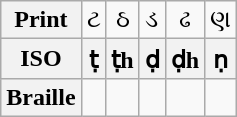<table class="wikitable Unicode" style="text-align:center;">
<tr>
<th>Print</th>
<td>ટ</td>
<td>ઠ</td>
<td>ડ</td>
<td>ઢ</td>
<td>ણ</td>
</tr>
<tr>
<th>ISO</th>
<th>ṭ</th>
<th>ṭh</th>
<th>ḍ</th>
<th>ḍh</th>
<th>ṇ</th>
</tr>
<tr>
<th>Braille</th>
<td></td>
<td></td>
<td></td>
<td></td>
<td></td>
</tr>
</table>
